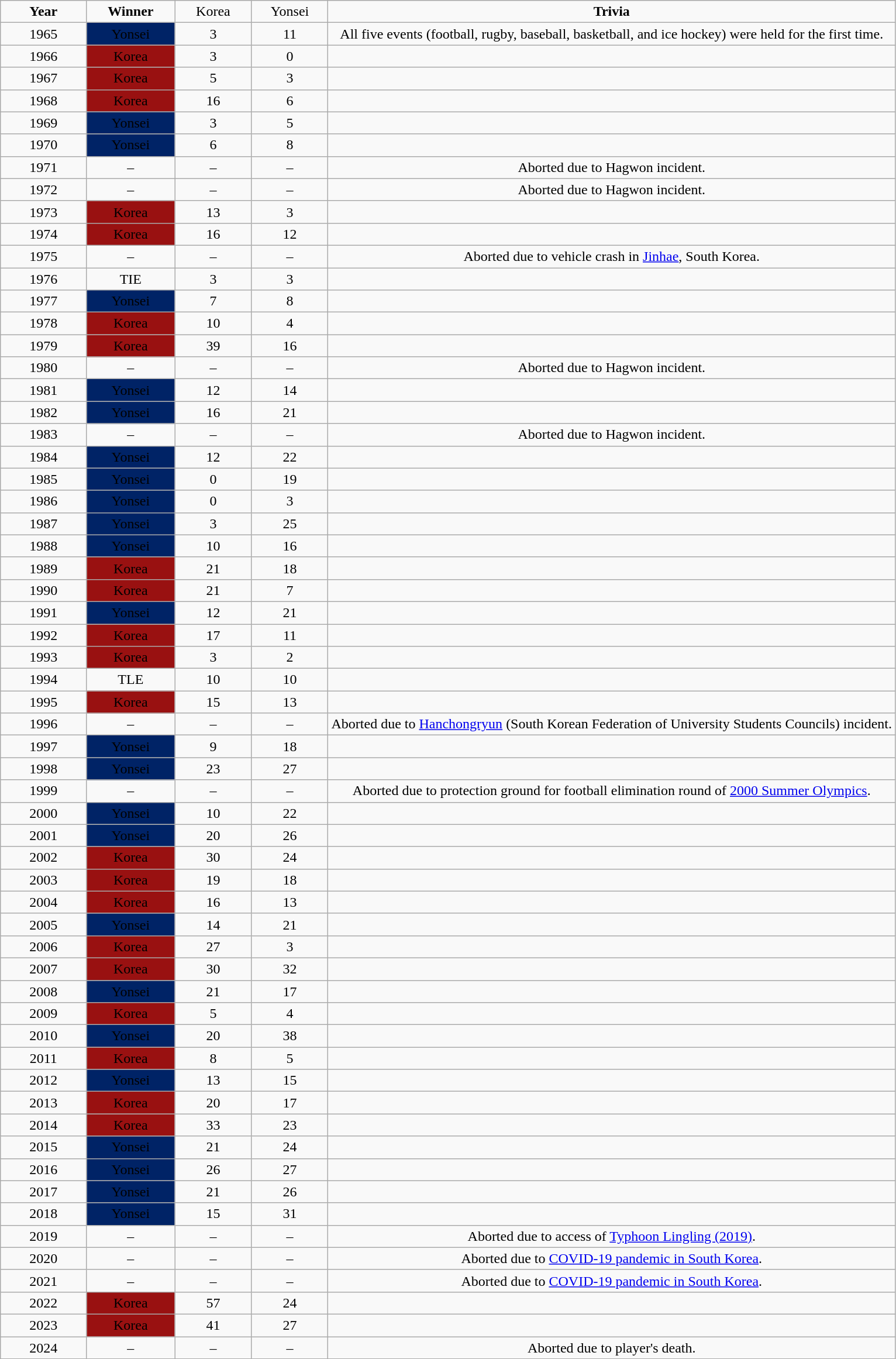<table class="wikitable" style="text-align:center">
<tr>
<td height=17 width=48 style='height:12.75pt;width:68pt'><strong>Year</strong></td>
<td width=70 style='width:70pt'><strong>Winner</strong></td>
<td width=60 style='width:60pt'  style="background: #991111;"><span>Korea</span></td>
<td width=60 style='width:60pt'  style="background: #002366;"><span>Yonsei</span></td>
<td><strong>Trivia</strong></td>
</tr>
<tr>
<td>1965</td>
<td style="background: #002366;"><span>Yonsei</span></td>
<td>3</td>
<td>11</td>
<td>All five events (football, rugby, baseball, basketball, and ice hockey) were held for the first time.</td>
</tr>
<tr>
<td>1966</td>
<td style="background: #991111;"><span>Korea</span></td>
<td>3</td>
<td>0</td>
<td></td>
</tr>
<tr>
<td>1967</td>
<td style="background: #991111;"><span>Korea</span></td>
<td>5</td>
<td>3</td>
<td></td>
</tr>
<tr>
<td>1968</td>
<td style="background: #991111;"><span>Korea</span></td>
<td>16</td>
<td>6</td>
<td></td>
</tr>
<tr>
<td>1969</td>
<td style="background: #002366;"><span>Yonsei</span></td>
<td>3</td>
<td>5</td>
<td></td>
</tr>
<tr>
<td>1970</td>
<td style="background: #002366;"><span>Yonsei</span></td>
<td>6</td>
<td>8</td>
<td></td>
</tr>
<tr>
<td>1971</td>
<td>–</td>
<td>–</td>
<td>–</td>
<td>Aborted due to Hagwon incident.</td>
</tr>
<tr>
<td>1972</td>
<td>–</td>
<td>–</td>
<td>–</td>
<td>Aborted due to Hagwon incident.</td>
</tr>
<tr>
<td>1973</td>
<td style="background: #991111;"><span>Korea</span></td>
<td>13</td>
<td>3</td>
<td></td>
</tr>
<tr>
<td>1974</td>
<td style="background: #991111;"><span>Korea</span></td>
<td>16</td>
<td>12</td>
<td></td>
</tr>
<tr>
<td>1975</td>
<td>–</td>
<td>–</td>
<td>–</td>
<td>Aborted due to vehicle crash in <a href='#'>Jinhae</a>, South Korea.</td>
</tr>
<tr>
<td>1976</td>
<td>TIE</td>
<td>3</td>
<td>3</td>
<td></td>
</tr>
<tr>
<td>1977</td>
<td style="background: #002366;"><span>Yonsei</span></td>
<td>7</td>
<td>8</td>
<td></td>
</tr>
<tr>
<td>1978</td>
<td style="background: #991111;"><span>Korea</span></td>
<td>10</td>
<td>4</td>
<td></td>
</tr>
<tr>
<td>1979</td>
<td style="background: #991111;"><span>Korea</span></td>
<td>39</td>
<td>16</td>
<td></td>
</tr>
<tr>
<td>1980</td>
<td>–</td>
<td>–</td>
<td>–</td>
<td>Aborted due to Hagwon incident.</td>
</tr>
<tr>
<td>1981</td>
<td style="background: #002366;"><span>Yonsei</span></td>
<td>12</td>
<td>14</td>
<td></td>
</tr>
<tr>
<td>1982</td>
<td style="background: #002366;"><span>Yonsei</span></td>
<td>16</td>
<td>21</td>
<td></td>
</tr>
<tr>
<td>1983</td>
<td>–</td>
<td>–</td>
<td>–</td>
<td>Aborted due to Hagwon incident.</td>
</tr>
<tr>
<td>1984</td>
<td style="background: #002366;"><span>Yonsei</span></td>
<td>12</td>
<td>22</td>
<td></td>
</tr>
<tr>
<td>1985</td>
<td style="background: #002366;"><span>Yonsei</span></td>
<td>0</td>
<td>19</td>
<td></td>
</tr>
<tr>
<td>1986</td>
<td style="background: #002366;"><span>Yonsei</span></td>
<td>0</td>
<td>3</td>
<td></td>
</tr>
<tr>
<td>1987</td>
<td style="background: #002366;"><span>Yonsei</span></td>
<td>3</td>
<td>25</td>
<td></td>
</tr>
<tr>
<td>1988</td>
<td style="background: #002366;"><span>Yonsei</span></td>
<td>10</td>
<td>16</td>
<td></td>
</tr>
<tr>
<td>1989</td>
<td style="background: #991111;"><span>Korea</span></td>
<td>21</td>
<td>18</td>
<td></td>
</tr>
<tr>
<td>1990</td>
<td style="background: #991111;"><span>Korea</span></td>
<td>21</td>
<td>7</td>
<td></td>
</tr>
<tr>
<td>1991</td>
<td style="background: #002366;"><span>Yonsei</span></td>
<td>12</td>
<td>21</td>
<td></td>
</tr>
<tr>
<td>1992</td>
<td style="background: #991111;"><span>Korea</span></td>
<td>17</td>
<td>11</td>
<td></td>
</tr>
<tr>
<td>1993</td>
<td style="background: #991111;"><span>Korea</span></td>
<td>3</td>
<td>2</td>
<td></td>
</tr>
<tr>
<td>1994</td>
<td>TLE</td>
<td>10</td>
<td>10</td>
<td></td>
</tr>
<tr>
<td>1995</td>
<td style="background: #991111;"><span>Korea</span></td>
<td>15</td>
<td>13</td>
<td></td>
</tr>
<tr>
<td>1996</td>
<td>–</td>
<td>–</td>
<td>–</td>
<td>Aborted due to <a href='#'>Hanchongryun</a> (South Korean Federation of University Students Councils) incident.</td>
</tr>
<tr>
<td>1997</td>
<td style="background: #002366;"><span>Yonsei</span></td>
<td>9</td>
<td>18</td>
</tr>
<tr>
<td>1998</td>
<td style="background: #002366;"><span>Yonsei</span></td>
<td>23</td>
<td>27</td>
<td></td>
</tr>
<tr>
<td>1999</td>
<td>–</td>
<td>–</td>
<td>–</td>
<td>Aborted due to protection ground for football elimination round of <a href='#'>2000 Summer Olympics</a>.</td>
</tr>
<tr>
<td>2000</td>
<td style="background: #002366;"><span>Yonsei</span></td>
<td>10</td>
<td>22</td>
<td></td>
</tr>
<tr>
<td>2001</td>
<td style="background: #002366;"><span>Yonsei</span></td>
<td>20</td>
<td>26</td>
<td></td>
</tr>
<tr>
<td>2002</td>
<td style="background: #991111;"><span>Korea</span></td>
<td>30</td>
<td>24</td>
<td></td>
</tr>
<tr>
<td>2003</td>
<td style="background: #991111;"><span>Korea</span></td>
<td>19</td>
<td>18</td>
<td></td>
</tr>
<tr>
<td>2004</td>
<td style="background: #991111;"><span>Korea</span></td>
<td>16</td>
<td>13</td>
<td></td>
</tr>
<tr>
<td>2005</td>
<td style="background: #002366;"><span>Yonsei</span></td>
<td>14</td>
<td>21</td>
<td></td>
</tr>
<tr>
<td>2006</td>
<td style="background: #991111;"><span>Korea</span></td>
<td>27</td>
<td>3</td>
<td></td>
</tr>
<tr>
<td>2007</td>
<td style="background: #991111;"><span>Korea</span></td>
<td>30</td>
<td>32</td>
<td></td>
</tr>
<tr>
<td>2008</td>
<td style="background: #002366;"><span>Yonsei</span></td>
<td>21</td>
<td>17</td>
<td></td>
</tr>
<tr>
<td>2009</td>
<td style="background: #991111;"><span>Korea</span></td>
<td>5</td>
<td>4</td>
<td></td>
</tr>
<tr>
<td>2010</td>
<td style="background: #002366;"><span>Yonsei</span></td>
<td>20</td>
<td>38</td>
<td></td>
</tr>
<tr>
<td>2011</td>
<td style="background: #991111;"><span>Korea</span></td>
<td>8</td>
<td>5</td>
<td></td>
</tr>
<tr>
<td>2012</td>
<td style="background: #002366;"><span>Yonsei</span></td>
<td>13</td>
<td>15</td>
<td></td>
</tr>
<tr>
<td>2013</td>
<td style="background: #991111;"><span>Korea</span></td>
<td>20</td>
<td>17</td>
<td></td>
</tr>
<tr>
<td>2014</td>
<td style="background: #991111;"><span>Korea</span></td>
<td>33</td>
<td>23</td>
<td></td>
</tr>
<tr>
<td>2015</td>
<td style="background: #002366;"><span>Yonsei</span></td>
<td>21</td>
<td>24</td>
<td></td>
</tr>
<tr>
<td>2016</td>
<td style="background: #002366;"><span>Yonsei</span></td>
<td>26</td>
<td>27</td>
<td></td>
</tr>
<tr>
<td>2017</td>
<td style="background: #002366;"><span>Yonsei</span></td>
<td>21</td>
<td>26</td>
<td></td>
</tr>
<tr>
<td>2018</td>
<td style="background: #002366;"><span>Yonsei</span></td>
<td>15</td>
<td>31</td>
<td></td>
</tr>
<tr>
<td>2019</td>
<td>–</td>
<td>–</td>
<td>–</td>
<td>Aborted due to access of <a href='#'>Typhoon Lingling (2019)</a>.</td>
</tr>
<tr>
<td>2020</td>
<td>–</td>
<td>–</td>
<td>–</td>
<td>Aborted due to <a href='#'>COVID-19 pandemic in South Korea</a>.</td>
</tr>
<tr>
<td>2021</td>
<td>–</td>
<td>–</td>
<td>–</td>
<td>Aborted due to <a href='#'>COVID-19 pandemic in South Korea</a>.</td>
</tr>
<tr>
<td>2022</td>
<td style="background: #991111;"><span>Korea</span></td>
<td>57</td>
<td>24</td>
<td></td>
</tr>
<tr>
<td>2023</td>
<td style="background: #991111;"><span>Korea</span></td>
<td>41</td>
<td>27</td>
<td></td>
</tr>
<tr>
<td>2024</td>
<td>–</td>
<td>–</td>
<td>–</td>
<td>Aborted due to player's death.</td>
</tr>
</table>
